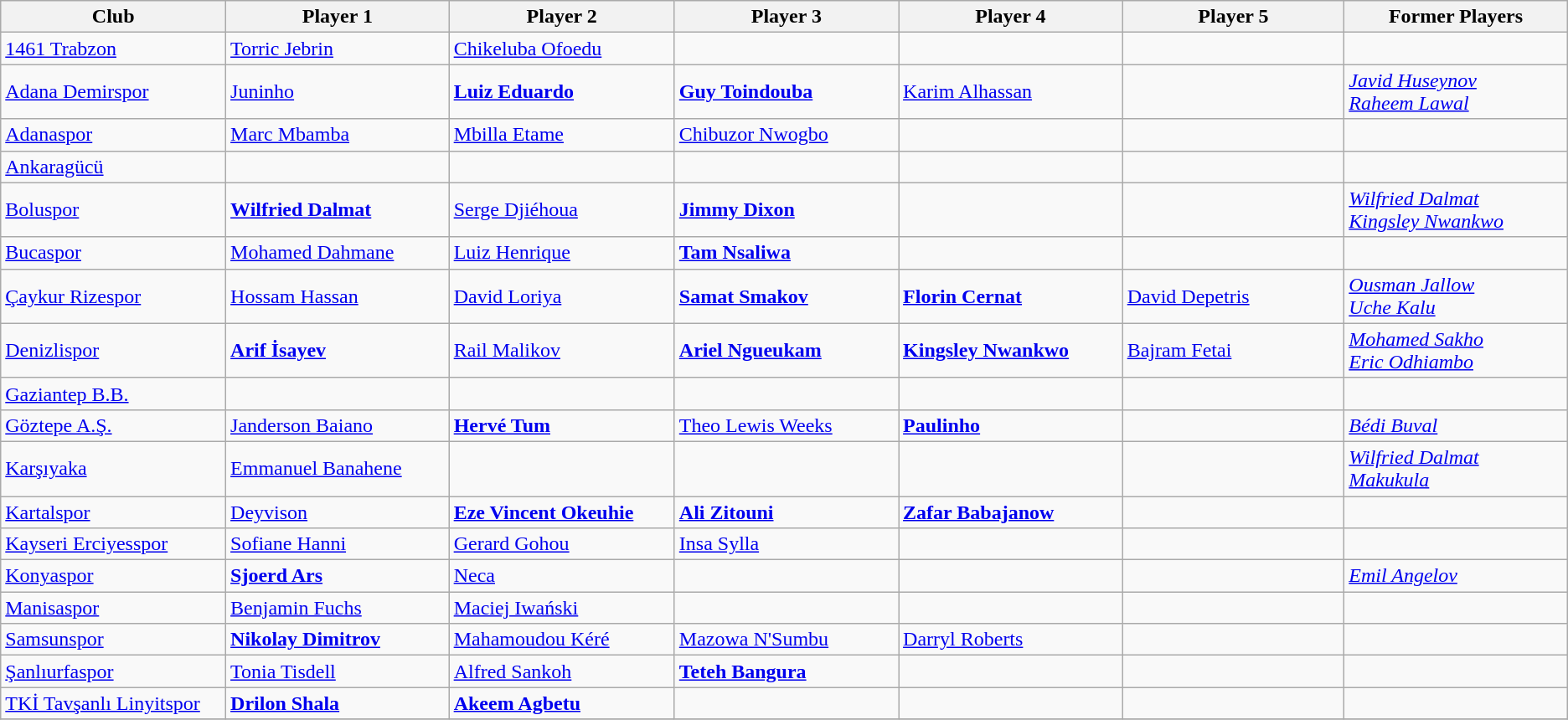<table class="wikitable">
<tr>
<th width="180">Club</th>
<th width="180">Player 1</th>
<th width="180">Player 2</th>
<th width="180">Player 3</th>
<th width="180">Player 4</th>
<th width="180">Player 5</th>
<th width="180">Former Players</th>
</tr>
<tr>
<td><a href='#'>1461 Trabzon</a></td>
<td> <a href='#'>Torric Jebrin</a></td>
<td> <a href='#'>Chikeluba Ofoedu</a></td>
<td></td>
<td></td>
<td></td>
<td></td>
</tr>
<tr>
<td><a href='#'>Adana Demirspor</a></td>
<td> <a href='#'>Juninho</a></td>
<td> <strong><a href='#'>Luiz Eduardo</a></strong></td>
<td> <strong><a href='#'>Guy Toindouba</a></strong></td>
<td> <a href='#'>Karim Alhassan</a></td>
<td></td>
<td> <em><a href='#'>Javid Huseynov</a></em> <br>  <em><a href='#'>Raheem Lawal</a></em></td>
</tr>
<tr>
<td><a href='#'>Adanaspor</a></td>
<td> <a href='#'>Marc Mbamba</a></td>
<td> <a href='#'>Mbilla Etame</a></td>
<td> <a href='#'>Chibuzor Nwogbo</a></td>
<td></td>
<td></td>
<td></td>
</tr>
<tr>
<td><a href='#'>Ankaragücü</a></td>
<td></td>
<td></td>
<td></td>
<td></td>
<td></td>
<td></td>
</tr>
<tr>
<td><a href='#'>Boluspor</a></td>
<td> <strong><a href='#'>Wilfried Dalmat</a></strong></td>
<td> <a href='#'>Serge Djiéhoua</a></td>
<td> <strong><a href='#'>Jimmy Dixon</a></strong></td>
<td></td>
<td></td>
<td> <em><a href='#'>Wilfried Dalmat</a></em> <br>  <em><a href='#'>Kingsley Nwankwo</a></em></td>
</tr>
<tr>
<td><a href='#'>Bucaspor</a></td>
<td> <a href='#'>Mohamed Dahmane</a></td>
<td> <a href='#'>Luiz Henrique</a></td>
<td> <strong><a href='#'>Tam Nsaliwa</a></strong></td>
<td></td>
<td></td>
<td></td>
</tr>
<tr>
<td><a href='#'>Çaykur Rizespor</a></td>
<td> <a href='#'>Hossam Hassan</a></td>
<td> <a href='#'>David Loriya</a></td>
<td> <strong><a href='#'>Samat Smakov</a></strong></td>
<td> <strong><a href='#'>Florin Cernat</a></strong></td>
<td> <a href='#'>David Depetris</a></td>
<td> <em><a href='#'>Ousman Jallow</a></em> <br>  <em><a href='#'>Uche Kalu</a></em></td>
</tr>
<tr>
<td><a href='#'>Denizlispor</a></td>
<td> <strong><a href='#'>Arif İsayev</a></strong></td>
<td> <a href='#'>Rail Malikov</a></td>
<td> <strong><a href='#'>Ariel Ngueukam</a></strong></td>
<td> <strong><a href='#'>Kingsley Nwankwo</a></strong></td>
<td> <a href='#'>Bajram Fetai</a></td>
<td> <em><a href='#'>Mohamed Sakho</a></em> <br>  <em><a href='#'>Eric Odhiambo</a></em></td>
</tr>
<tr>
<td><a href='#'>Gaziantep B.B.</a></td>
<td></td>
<td></td>
<td></td>
<td></td>
<td></td>
<td></td>
</tr>
<tr>
<td><a href='#'>Göztepe A.Ş.</a></td>
<td> <a href='#'>Janderson Baiano</a></td>
<td> <strong><a href='#'>Hervé Tum</a></strong></td>
<td> <a href='#'>Theo Lewis Weeks</a></td>
<td> <strong><a href='#'>Paulinho</a></strong></td>
<td></td>
<td> <em><a href='#'>Bédi Buval</a></em></td>
</tr>
<tr>
<td><a href='#'>Karşıyaka</a></td>
<td> <a href='#'>Emmanuel Banahene</a></td>
<td></td>
<td></td>
<td></td>
<td></td>
<td> <em><a href='#'>Wilfried Dalmat</a></em> <br>  <em><a href='#'>Makukula</a></em></td>
</tr>
<tr>
<td><a href='#'>Kartalspor</a></td>
<td> <a href='#'>Deyvison</a></td>
<td> <strong><a href='#'>Eze Vincent Okeuhie</a></strong></td>
<td> <strong><a href='#'>Ali Zitouni</a></strong></td>
<td> <strong><a href='#'>Zafar Babajanow</a></strong></td>
<td></td>
<td></td>
</tr>
<tr>
<td><a href='#'>Kayseri Erciyesspor</a></td>
<td> <a href='#'>Sofiane Hanni</a></td>
<td> <a href='#'>Gerard Gohou</a></td>
<td> <a href='#'>Insa Sylla</a></td>
<td></td>
<td></td>
<td></td>
</tr>
<tr>
<td><a href='#'>Konyaspor</a></td>
<td> <strong><a href='#'>Sjoerd Ars</a></strong></td>
<td> <a href='#'>Neca</a></td>
<td></td>
<td></td>
<td></td>
<td> <em><a href='#'>Emil Angelov</a></em></td>
</tr>
<tr>
<td><a href='#'>Manisaspor</a></td>
<td> <a href='#'>Benjamin Fuchs</a></td>
<td> <a href='#'>Maciej Iwański</a></td>
<td></td>
<td></td>
<td></td>
<td></td>
</tr>
<tr>
<td><a href='#'>Samsunspor</a></td>
<td> <strong><a href='#'>Nikolay Dimitrov</a></strong></td>
<td> <a href='#'>Mahamoudou Kéré</a></td>
<td> <a href='#'>Mazowa N'Sumbu</a></td>
<td> <a href='#'>Darryl Roberts</a></td>
<td></td>
<td></td>
</tr>
<tr>
<td><a href='#'>Şanlıurfaspor</a></td>
<td> <a href='#'>Tonia Tisdell</a></td>
<td> <a href='#'>Alfred Sankoh</a></td>
<td> <strong><a href='#'>Teteh Bangura</a></strong></td>
<td></td>
<td></td>
<td></td>
</tr>
<tr>
<td><a href='#'>TKİ Tavşanlı Linyitspor</a></td>
<td> <strong><a href='#'>Drilon Shala</a></strong></td>
<td> <strong><a href='#'>Akeem Agbetu</a></strong></td>
<td></td>
<td></td>
<td></td>
<td></td>
</tr>
<tr>
</tr>
</table>
